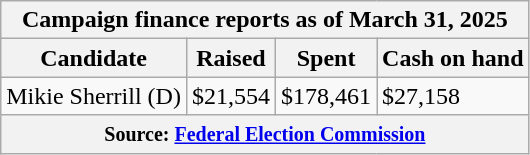<table class="wikitable sortable">
<tr>
<th colspan=4>Campaign finance reports as of March 31, 2025</th>
</tr>
<tr style="text-align:center;">
<th>Candidate</th>
<th>Raised</th>
<th>Spent</th>
<th>Cash on hand</th>
</tr>
<tr>
<td>Mikie Sherrill (D)</td>
<td>$21,554</td>
<td>$178,461</td>
<td>$27,158</td>
</tr>
<tr>
<th colspan="4"><small>Source: <a href='#'>Federal Election Commission</a></small></th>
</tr>
</table>
